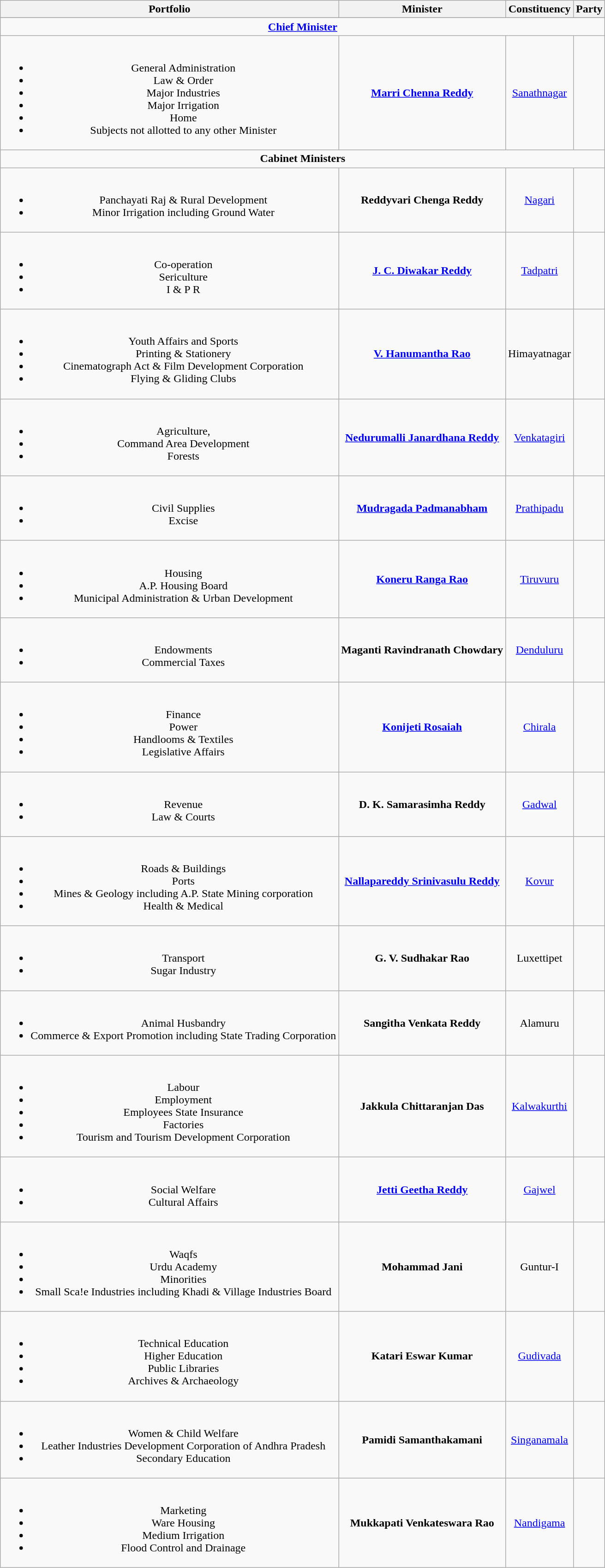<table class ="wikitable">
<tr>
<th>Portfolio</th>
<th>Minister</th>
<th>Constituency</th>
<th colspan="2">Party</th>
</tr>
<tr>
</tr>
<tr style="text-align: center;">
<td colspan=5><strong><a href='#'>Chief Minister</a></strong></td>
</tr>
<tr style="text-align: center;">
<td><br><ul><li>General Administration</li><li>Law & Order</li><li>Major Industries</li><li>Major Irrigation</li><li>Home</li><li>Subjects not allotted to any other Minister</li></ul></td>
<td><strong><a href='#'>Marri Chenna Reddy</a></strong></td>
<td><a href='#'>Sanathnagar</a></td>
<td></td>
</tr>
<tr style="text-align: center;">
<td colspan=5><strong>Cabinet Ministers</strong></td>
</tr>
<tr style="text-align: center;">
<td><br><ul><li>Panchayati Raj & Rural Development</li><li>Minor Irrigation including Ground Water</li></ul></td>
<td><strong>Reddyvari Chenga Reddy</strong></td>
<td><a href='#'>Nagari</a></td>
<td></td>
</tr>
<tr style="text-align: center;">
<td><br><ul><li>Co-operation</li><li>Sericulture</li><li>I & P R</li></ul></td>
<td><strong><a href='#'>J. C. Diwakar Reddy</a></strong></td>
<td><a href='#'>Tadpatri</a></td>
<td></td>
</tr>
<tr style="text-align: center;">
<td><br><ul><li>Youth Affairs and Sports</li><li>Printing & Stationery</li><li>Cinematograph Act & Film Development Corporation</li><li>Flying & Gliding Clubs</li></ul></td>
<td><strong><a href='#'>V. Hanumantha Rao</a></strong></td>
<td>Himayatnagar</td>
<td></td>
</tr>
<tr style="text-align: center;">
<td><br><ul><li>Agriculture,</li><li>Command Area Development</li><li>Forests</li></ul></td>
<td><strong><a href='#'>Nedurumalli Janardhana Reddy</a></strong></td>
<td><a href='#'>Venkatagiri</a></td>
<td></td>
</tr>
<tr style="text-align: center;">
<td><br><ul><li>Civil Supplies</li><li>Excise</li></ul></td>
<td><strong><a href='#'>Mudragada Padmanabham</a></strong></td>
<td><a href='#'>Prathipadu</a></td>
<td></td>
</tr>
<tr style="text-align: center;">
<td><br><ul><li>Housing</li><li>A.P. Housing Board</li><li>Municipal Administration & Urban Development</li></ul></td>
<td><strong><a href='#'>Koneru Ranga Rao</a></strong></td>
<td><a href='#'>Tiruvuru</a></td>
<td></td>
</tr>
<tr style="text-align: center;">
<td><br><ul><li>Endowments</li><li>Commercial Taxes</li></ul></td>
<td><strong>Maganti Ravindranath Chowdary</strong></td>
<td><a href='#'>Denduluru</a></td>
<td></td>
</tr>
<tr style="text-align: center;">
<td><br><ul><li>Finance</li><li>Power</li><li>Handlooms & Textiles</li><li>Legislative Affairs</li></ul></td>
<td><strong><a href='#'>Konijeti Rosaiah</a></strong></td>
<td><a href='#'>Chirala</a></td>
<td></td>
</tr>
<tr style="text-align: center;">
<td><br><ul><li>Revenue</li><li>Law & Courts</li></ul></td>
<td><strong>D. K. Samarasimha Reddy</strong></td>
<td><a href='#'>Gadwal</a></td>
<td></td>
</tr>
<tr style="text-align: center;">
<td><br><ul><li>Roads & Buildings</li><li>Ports</li><li>Mines & Geology including A.P. State Mining corporation</li><li>Health & Medical</li></ul></td>
<td><strong><a href='#'>Nallapareddy Srinivasulu Reddy</a> </strong></td>
<td><a href='#'>Kovur</a></td>
<td></td>
</tr>
<tr style="text-align: center;">
<td><br><ul><li>Transport</li><li>Sugar Industry</li></ul></td>
<td><strong>G. V. Sudhakar Rao</strong></td>
<td>Luxettipet</td>
<td></td>
</tr>
<tr style="text-align: center;">
<td><br><ul><li>Animal Husbandry</li><li>Commerce & Export Promotion including State Trading Corporation</li></ul></td>
<td><strong>Sangitha Venkata Reddy</strong></td>
<td>Alamuru</td>
<td></td>
</tr>
<tr style="text-align: center;">
<td><br><ul><li>Labour</li><li>Employment</li><li>Employees State Insurance</li><li>Factories</li><li>Tourism and Tourism Development Corporation</li></ul></td>
<td><strong>Jakkula Chittaranjan Das</strong></td>
<td><a href='#'>Kalwakurthi</a></td>
<td></td>
</tr>
<tr style="text-align: center;">
<td><br><ul><li>Social Welfare</li><li>Cultural Affairs</li></ul></td>
<td><strong><a href='#'>Jetti Geetha Reddy</a></strong></td>
<td><a href='#'>Gajwel</a></td>
<td></td>
</tr>
<tr style="text-align: center;">
<td><br><ul><li>Waqfs</li><li>Urdu Academy</li><li>Minorities</li><li>Small Sca!e Industries including Khadi & Village Industries Board</li></ul></td>
<td><strong>Mohammad Jani</strong></td>
<td>Guntur-I</td>
<td></td>
</tr>
<tr style="text-align: center;">
<td><br><ul><li>Technical Education</li><li>Higher Education</li><li>Public Libraries</li><li>Archives & Archaeology</li></ul></td>
<td><strong>Katari Eswar Kumar</strong></td>
<td><a href='#'>Gudivada</a></td>
<td></td>
</tr>
<tr style="text-align: center;">
<td><br><ul><li>Women & Child Welfare</li><li>Leather Industries Development Corporation of Andhra Pradesh</li><li>Secondary Education</li></ul></td>
<td><strong>Pamidi Samanthakamani</strong></td>
<td><a href='#'>Singanamala</a></td>
<td></td>
</tr>
<tr style="text-align: center;">
<td><br><ul><li>Marketing</li><li>Ware Housing</li><li>Medium Irrigation</li><li>Flood Control and Drainage</li></ul></td>
<td><strong>Mukkapati Venkateswara Rao</strong></td>
<td><a href='#'>Nandigama</a></td>
<td></td>
</tr>
</table>
